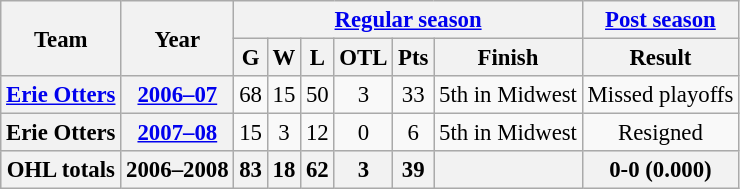<table class="wikitable" style="font-size: 95%; text-align:center;">
<tr>
<th rowspan="2">Team</th>
<th rowspan="2">Year</th>
<th colspan="6"><a href='#'>Regular season</a></th>
<th colspan="1"><a href='#'>Post season</a></th>
</tr>
<tr>
<th>G</th>
<th>W</th>
<th>L</th>
<th>OTL</th>
<th>Pts</th>
<th>Finish</th>
<th>Result</th>
</tr>
<tr>
<th><a href='#'>Erie Otters</a></th>
<th><a href='#'>2006–07</a></th>
<td>68</td>
<td>15</td>
<td>50</td>
<td>3</td>
<td>33</td>
<td>5th in Midwest</td>
<td>Missed playoffs</td>
</tr>
<tr>
<th>Erie Otters</th>
<th><a href='#'>2007–08</a></th>
<td>15</td>
<td>3</td>
<td>12</td>
<td>0</td>
<td>6</td>
<td>5th in Midwest</td>
<td>Resigned</td>
</tr>
<tr align="centre" bgcolor="#dddddd">
<th>OHL totals</th>
<th>2006–2008</th>
<th>83</th>
<th>18</th>
<th>62</th>
<th>3</th>
<th>39</th>
<th></th>
<th>0-0 (0.000)</th>
</tr>
</table>
